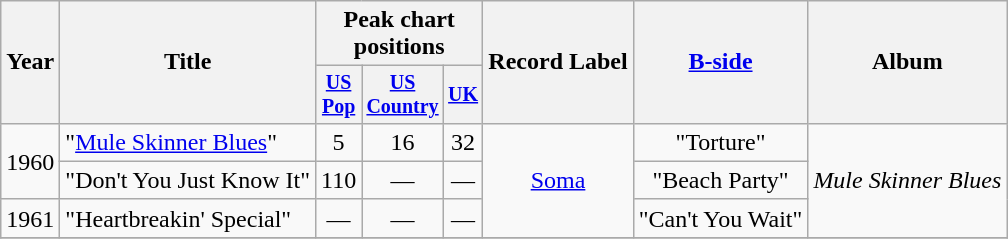<table class="wikitable" style=text-align:center;>
<tr>
<th rowspan="2">Year</th>
<th rowspan="2">Title</th>
<th colspan="3">Peak chart<br>positions</th>
<th rowspan="2">Record Label</th>
<th rowspan="2"><a href='#'>B-side</a></th>
<th rowspan="2">Album</th>
</tr>
<tr style="font-size:smaller;">
<th align=centre><a href='#'>US<br>Pop</a></th>
<th align=centre><a href='#'>US<br>Country</a></th>
<th align=centre><a href='#'>UK</a></th>
</tr>
<tr>
<td rowspan="2">1960</td>
<td align=left>"<a href='#'>Mule Skinner Blues</a>"</td>
<td>5</td>
<td>16</td>
<td>32</td>
<td rowspan="3"><a href='#'>Soma</a></td>
<td rowspan="1">"Torture"</td>
<td rowspan="3"><em>Mule Skinner Blues</em></td>
</tr>
<tr>
<td align=left>"Don't You Just Know It"</td>
<td>110</td>
<td>—</td>
<td>—</td>
<td rowspan="1">"Beach Party"</td>
</tr>
<tr>
<td rowspan="1">1961</td>
<td align=left>"Heartbreakin' Special"</td>
<td>—</td>
<td>—</td>
<td>—</td>
<td rowspan="1">"Can't You Wait"</td>
</tr>
<tr>
</tr>
</table>
